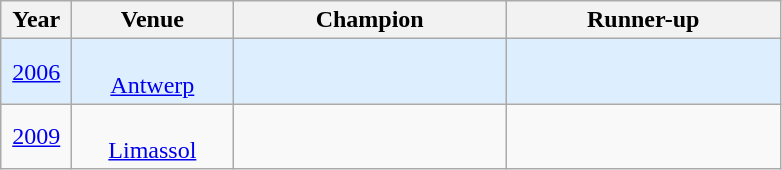<table class="wikitable">
<tr>
<th width=40>Year</th>
<th width=100>Venue</th>
<th width=175>Champion</th>
<th width=175>Runner-up</th>
</tr>
<tr align="center" style="background:#ddeeff">
<td><a href='#'>2006</a></td>
<td><br><a href='#'>Antwerp</a></td>
<td></td>
<td></td>
</tr>
<tr align="center">
<td><a href='#'>2009</a></td>
<td><br><a href='#'>Limassol</a></td>
<td></td>
<td></td>
</tr>
</table>
